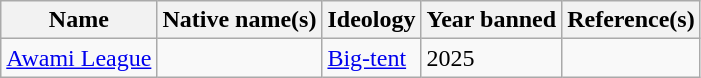<table class="wikitable sortable">
<tr>
<th>Name</th>
<th>Native name(s)</th>
<th>Ideology</th>
<th>Year banned</th>
<th>Reference(s)</th>
</tr>
<tr>
<td><a href='#'>Awami League</a></td>
<td></td>
<td><a href='#'>Big-tent</a></td>
<td>2025</td>
<td></td>
</tr>
</table>
